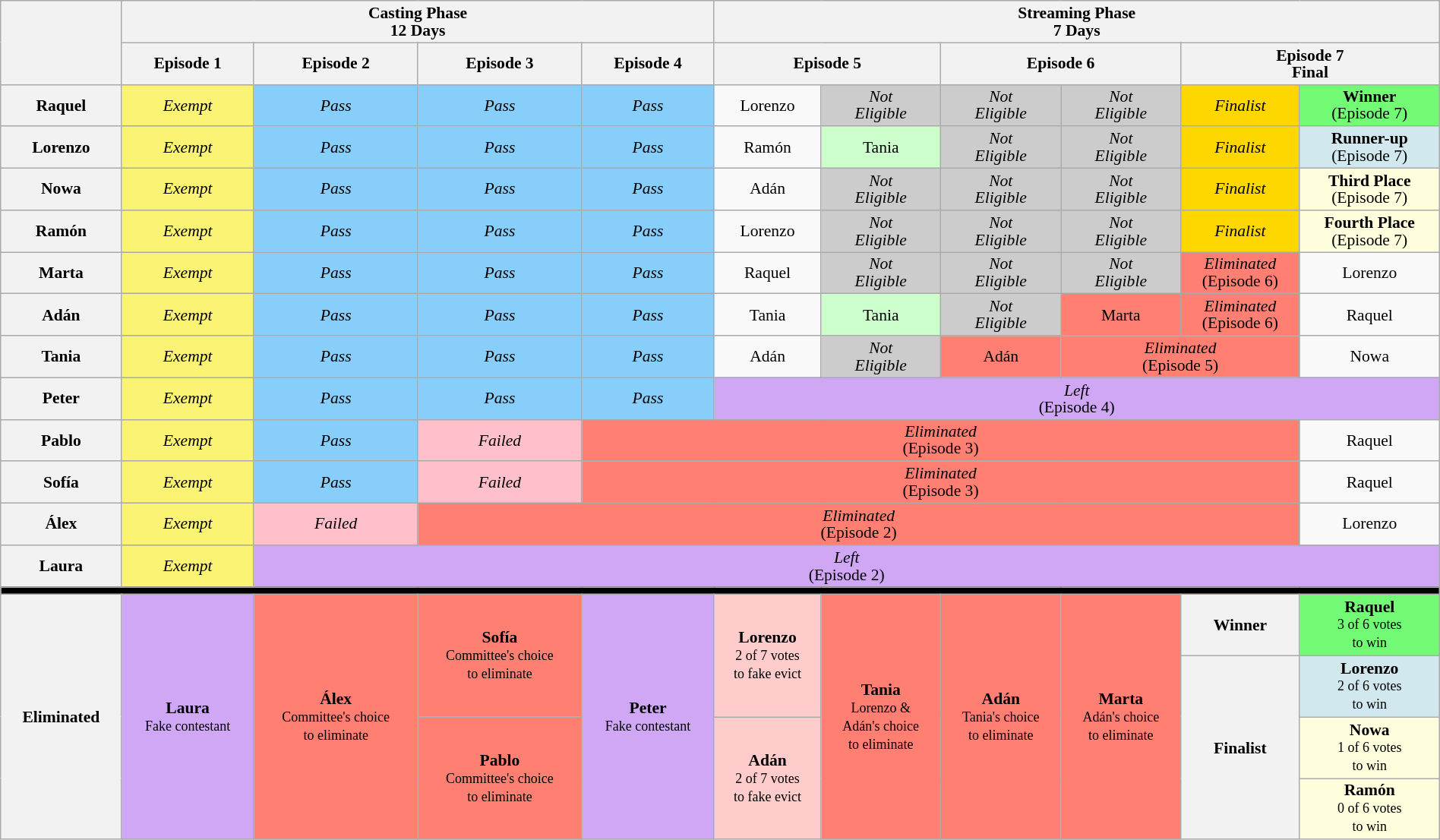<table class="wikitable"  style="font-size: 90%; text-align:center; width:100%; line-height:15px;">
<tr>
<th colspan="2" rowspan="2"></th>
<th colspan="4">Casting Phase<br>12 Days</th>
<th colspan="6">Streaming Phase<br>7 Days</th>
</tr>
<tr>
<th>Episode 1</th>
<th>Episode 2</th>
<th>Episode 3</th>
<th>Episode 4</th>
<th colspan="2">Episode 5</th>
<th colspan="2">Episode 6</th>
<th colspan="2">Episode 7<br>Final</th>
</tr>
<tr>
<th colspan="2">Raquel</th>
<td style="background:#FBF373;"><em>Exempt</em></td>
<td style="background:#87CEFA"><em>Pass</em></td>
<td style="background:#87CEFA"><em>Pass</em></td>
<td style="background:#87CEFA"><em>Pass</em></td>
<td>Lorenzo</td>
<td style="background:#CCC"><em>Not<br>Eligible</em></td>
<td style="background:#CCC"><em>Not<br>Eligible</em></td>
<td style="background:#CCC"><em>Not<br>Eligible</em></td>
<td style="background:#FFD700;"><em>Finalist</em></td>
<td style="background:#73FB76;"><strong>Winner</strong><br>(Episode 7)</td>
</tr>
<tr>
<th colspan="2">Lorenzo</th>
<td style="background:#FBF373;"><em>Exempt</em></td>
<td style="background:#87CEFA"><em>Pass</em></td>
<td style="background:#87CEFA"><em>Pass</em></td>
<td style="background:#87CEFA"><em>Pass</em></td>
<td>Ramón</td>
<td style="background:#CCFFCC;">Tania</td>
<td style="background:#CCC"><em>Not<br>Eligible</em></td>
<td style="background:#CCC"><em>Not<br>Eligible</em></td>
<td style="background:#FFD700;"><em>Finalist</em></td>
<td style="background:#D1E8EF;"><strong>Runner-up</strong><br>(Episode 7)</td>
</tr>
<tr>
<th colspan="2">Nowa</th>
<td style="background:#FBF373;"><em>Exempt</em></td>
<td style="background:#87CEFA"><em>Pass</em></td>
<td style="background:#87CEFA"><em>Pass</em></td>
<td style="background:#87CEFA"><em>Pass</em></td>
<td>Adán</td>
<td style="background:#CCC"><em>Not<br>Eligible</em></td>
<td style="background:#CCC"><em>Not<br>Eligible</em></td>
<td style="background:#CCC"><em>Not<br>Eligible</em></td>
<td style="background:#FFD700;"><em>Finalist</em></td>
<td style="background:#ffffdd;"><strong>Third Place</strong><br>(Episode 7)</td>
</tr>
<tr>
<th colspan="2">Ramón</th>
<td style="background:#FBF373;"><em>Exempt</em></td>
<td style="background:#87CEFA"><em>Pass</em></td>
<td style="background:#87CEFA"><em>Pass</em></td>
<td style="background:#87CEFA"><em>Pass</em></td>
<td>Lorenzo</td>
<td style="background:#CCC"><em>Not<br>Eligible</em></td>
<td style="background:#CCC"><em>Not<br>Eligible</em></td>
<td style="background:#CCC"><em>Not<br>Eligible</em></td>
<td style="background:#FFD700;"><em>Finalist</em></td>
<td style="background:#ffffdd;"><strong>Fourth Place</strong><br>(Episode 7)</td>
</tr>
<tr>
<th colspan="2">Marta</th>
<td style="background:#FBF373;"><em>Exempt</em></td>
<td style="background:#87CEFA"><em>Pass</em></td>
<td style="background:#87CEFA"><em>Pass</em></td>
<td style="background:#87CEFA"><em>Pass</em></td>
<td>Raquel</td>
<td style="background:#CCC"><em>Not<br>Eligible</em></td>
<td style="background:#CCC"><em>Not<br>Eligible</em></td>
<td style="background:#CCC"><em>Not<br>Eligible</em></td>
<td style="background:#ff8072;"><em>Eliminated</em><br>(Episode 6)</td>
<td>Lorenzo</td>
</tr>
<tr>
<th colspan="2">Adán</th>
<td style="background:#FBF373;"><em>Exempt</em></td>
<td style="background:#87CEFA"><em>Pass</em></td>
<td style="background:#87CEFA"><em>Pass</em></td>
<td style="background:#87CEFA"><em>Pass</em></td>
<td>Tania</td>
<td style="background:#CCFFCC;">Tania</td>
<td style="background:#CCC"><em>Not<br>Eligible</em></td>
<td style="background:#ff8072">Marta</td>
<td style="background:#ff8072;"><em>Eliminated</em><br>(Episode 6)</td>
<td>Raquel</td>
</tr>
<tr>
<th colspan="2">Tania</th>
<td style="background:#FBF373;"><em>Exempt</em></td>
<td style="background:#87CEFA"><em>Pass</em></td>
<td style="background:#87CEFA"><em>Pass</em></td>
<td style="background:#87CEFA"><em>Pass</em></td>
<td>Adán</td>
<td style="background:#CCC"><em>Not<br>Eligible</em></td>
<td style="background:#ff8072">Adán</td>
<td style="background:#ff8072;" colspan="2"><em>Eliminated</em><br>(Episode 5)</td>
<td>Nowa</td>
</tr>
<tr>
<th colspan="2">Peter</th>
<td style="background:#FBF373;"><em>Exempt</em></td>
<td style="background:#87CEFA"><em>Pass</em></td>
<td style="background:#87CEFA"><em>Pass</em></td>
<td style="background:#87CEFA"><em>Pass</em></td>
<td style="background:#D0A7F4;" colspan="6"><em>Left</em><br>(Episode 4)</td>
</tr>
<tr>
<th colspan="2">Pablo</th>
<td style="background:#FBF373;"><em>Exempt</em></td>
<td style="background:#87CEFA"><em>Pass</em></td>
<td style="background:pink"><em>Failed</em></td>
<td style="background:#ff8072;" colspan="6"><em>Eliminated</em><br>(Episode 3)</td>
<td>Raquel</td>
</tr>
<tr>
<th colspan="2">Sofía</th>
<td style="background:#FBF373;"><em>Exempt</em></td>
<td style="background:#87CEFA"><em>Pass</em></td>
<td style="background:pink"><em>Failed</em></td>
<td style="background:#ff8072;" colspan="6"><em>Eliminated</em><br>(Episode 3)</td>
<td>Raquel</td>
</tr>
<tr>
<th colspan="2">Álex</th>
<td style="background:#FBF373;"><em>Exempt</em></td>
<td style="background:pink"><em>Failed</em></td>
<td style="background:#ff8072;" colspan="7"><em>Eliminated</em><br>(Episode 2)</td>
<td>Lorenzo</td>
</tr>
<tr>
<th colspan="2">Laura</th>
<td style="background:#FBF373;"><em>Exempt</em></td>
<td style="background:#D0A7F4;" colspan="9"><em>Left</em><br>(Episode 2)</td>
</tr>
<tr>
<th colspan="12" style="background:black"></th>
</tr>
<tr>
<th rowspan="4" colspan="2">Eliminated</th>
<td rowspan="4" style="background:#D0A7F4"><strong>Laura</strong> <br><small>Fake contestant</small></td>
<td rowspan="4" style="background:#ff8072"><strong>Álex</strong><br><small>Committee's choice<br>to eliminate</small></td>
<td rowspan="2" style="background:#ff8072"><strong>Sofía</strong><br><small>Committee's choice<br>to eliminate</small></td>
<td rowspan="4" style="background:#D0A7F4"><strong>Peter</strong> <br><small>Fake contestant</small></td>
<td rowspan="2" style="background:#FCC"><strong>Lorenzo</strong><br><small>2 of 7 votes<br>to fake evict</small></td>
<td rowspan="4" style="background:#ff8072"><strong>Tania</strong><br><small>Lorenzo &<br>Adán's choice<br>to eliminate</small></td>
<td rowspan="4" style="background:#ff8072"><strong>Adán</strong><br><small>Tania's choice<br>to eliminate</small></td>
<td rowspan="4" style="background:#ff8072"><strong>Marta</strong><br><small>Adán's choice<br>to eliminate</small></td>
<th>Winner</th>
<td style="background:#73FB76"><strong>Raquel</strong><br><small>3 of 6 votes<br>to win</small></td>
</tr>
<tr>
<th rowspan="3">Finalist</th>
<td style="background:#D1E8EF"><strong>Lorenzo</strong><br><small>2 of 6 votes<br>to win</small></td>
</tr>
<tr>
<td rowspan="2" style="background:#ff8072"><strong>Pablo</strong><br><small>Committee's choice<br>to eliminate</small></td>
<td rowspan="2" style="background:#FCC"><strong>Adán</strong><br><small>2 of 7 votes<br>to fake evict</small></td>
<td style="background:#ffffdd"><strong>Nowa</strong><br><small>1 of 6 votes<br>to win</small></td>
</tr>
<tr>
<td style="background:#ffffdd"><strong>Ramón</strong><br><small>0 of 6 votes<br>to win</small></td>
</tr>
</table>
